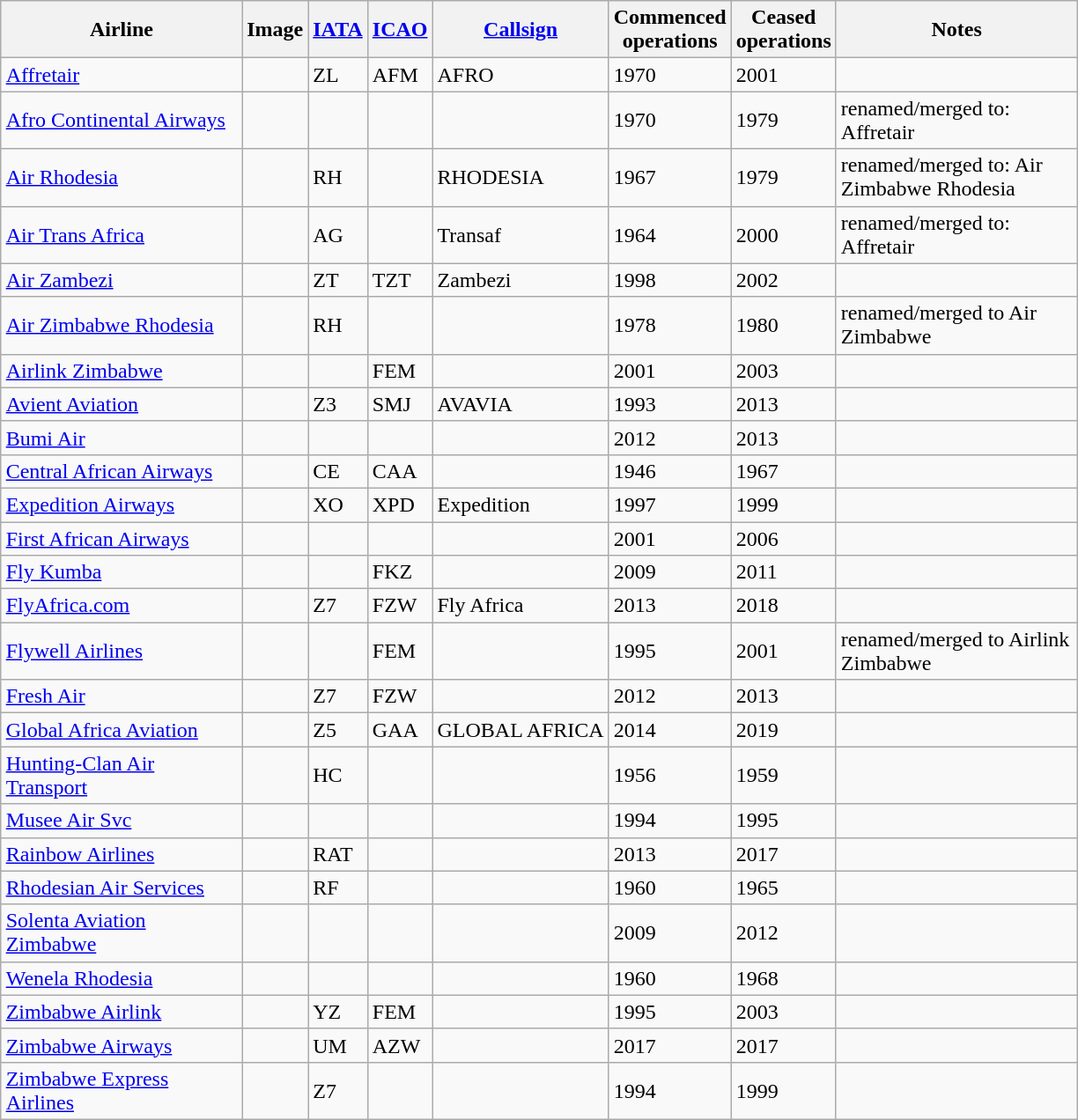<table class="wikitable sortable" style="border-collapse:collapse; margin:auto;" border="1" cellpadding="3">
<tr valign="middle">
<th style="width:175px;">Airline</th>
<th>Image</th>
<th><a href='#'>IATA</a></th>
<th><a href='#'>ICAO</a></th>
<th><a href='#'>Callsign</a></th>
<th>Commenced<br>operations</th>
<th>Ceased<br>operations</th>
<th style="width:175px;">Notes</th>
</tr>
<tr>
<td><a href='#'>Affretair</a></td>
<td></td>
<td>ZL</td>
<td>AFM</td>
<td>AFRO</td>
<td>1970</td>
<td>2001</td>
<td></td>
</tr>
<tr>
<td><a href='#'>Afro Continental Airways</a></td>
<td></td>
<td></td>
<td></td>
<td></td>
<td>1970</td>
<td>1979</td>
<td>renamed/merged to: Affretair</td>
</tr>
<tr>
<td><a href='#'>Air Rhodesia</a></td>
<td></td>
<td>RH</td>
<td></td>
<td>RHODESIA</td>
<td>1967</td>
<td>1979</td>
<td>renamed/merged to: Air Zimbabwe Rhodesia</td>
</tr>
<tr>
<td><a href='#'>Air Trans Africa</a></td>
<td></td>
<td>AG</td>
<td></td>
<td>Transaf</td>
<td>1964</td>
<td>2000</td>
<td>renamed/merged to: Affretair</td>
</tr>
<tr>
<td><a href='#'>Air Zambezi</a></td>
<td></td>
<td>ZT</td>
<td>TZT</td>
<td>Zambezi</td>
<td>1998</td>
<td>2002</td>
<td></td>
</tr>
<tr>
<td><a href='#'>Air Zimbabwe Rhodesia</a></td>
<td></td>
<td>RH</td>
<td></td>
<td></td>
<td>1978</td>
<td>1980</td>
<td>renamed/merged to Air Zimbabwe</td>
</tr>
<tr>
<td><a href='#'>Airlink Zimbabwe</a></td>
<td></td>
<td></td>
<td>FEM</td>
<td></td>
<td>2001</td>
<td>2003</td>
<td></td>
</tr>
<tr>
<td><a href='#'>Avient Aviation</a></td>
<td></td>
<td>Z3</td>
<td>SMJ</td>
<td>AVAVIA</td>
<td>1993</td>
<td>2013</td>
<td></td>
</tr>
<tr>
<td><a href='#'>Bumi Air</a></td>
<td></td>
<td></td>
<td></td>
<td></td>
<td>2012</td>
<td>2013</td>
<td></td>
</tr>
<tr>
<td><a href='#'>Central African Airways</a></td>
<td></td>
<td>CE</td>
<td>CAA</td>
<td></td>
<td>1946</td>
<td>1967</td>
<td></td>
</tr>
<tr>
<td><a href='#'>Expedition Airways</a></td>
<td></td>
<td>XO</td>
<td>XPD</td>
<td>Expedition</td>
<td>1997</td>
<td>1999</td>
<td></td>
</tr>
<tr>
<td><a href='#'>First African Airways</a></td>
<td></td>
<td></td>
<td></td>
<td></td>
<td>2001</td>
<td>2006</td>
<td></td>
</tr>
<tr>
<td><a href='#'>Fly Kumba</a></td>
<td></td>
<td></td>
<td>FKZ</td>
<td></td>
<td>2009</td>
<td>2011</td>
<td></td>
</tr>
<tr>
<td><a href='#'>FlyAfrica.com</a></td>
<td></td>
<td>Z7</td>
<td>FZW</td>
<td>Fly Africa</td>
<td>2013</td>
<td>2018</td>
<td></td>
</tr>
<tr>
<td><a href='#'>Flywell Airlines</a></td>
<td></td>
<td></td>
<td>FEM</td>
<td></td>
<td>1995</td>
<td>2001</td>
<td>renamed/merged to Airlink Zimbabwe</td>
</tr>
<tr>
<td><a href='#'>Fresh Air</a></td>
<td></td>
<td>Z7</td>
<td>FZW</td>
<td></td>
<td>2012</td>
<td>2013</td>
<td></td>
</tr>
<tr>
<td><a href='#'>Global Africa Aviation</a></td>
<td></td>
<td>Z5</td>
<td>GAA</td>
<td>GLOBAL AFRICA</td>
<td>2014</td>
<td>2019</td>
<td></td>
</tr>
<tr>
<td><a href='#'>Hunting-Clan Air Transport</a></td>
<td></td>
<td>HC</td>
<td></td>
<td></td>
<td>1956</td>
<td>1959</td>
<td></td>
</tr>
<tr>
<td><a href='#'>Musee Air Svc</a></td>
<td></td>
<td></td>
<td></td>
<td></td>
<td>1994</td>
<td>1995</td>
<td></td>
</tr>
<tr>
<td><a href='#'>Rainbow Airlines</a></td>
<td></td>
<td>RAT</td>
<td></td>
<td></td>
<td>2013</td>
<td>2017</td>
<td></td>
</tr>
<tr>
<td><a href='#'>Rhodesian Air Services</a></td>
<td></td>
<td>RF</td>
<td></td>
<td></td>
<td>1960</td>
<td>1965</td>
<td></td>
</tr>
<tr>
<td><a href='#'>Solenta Aviation Zimbabwe</a></td>
<td></td>
<td></td>
<td></td>
<td></td>
<td>2009</td>
<td>2012</td>
<td></td>
</tr>
<tr>
<td><a href='#'>Wenela Rhodesia</a></td>
<td></td>
<td></td>
<td></td>
<td></td>
<td>1960</td>
<td>1968</td>
<td></td>
</tr>
<tr>
<td><a href='#'>Zimbabwe Airlink</a></td>
<td></td>
<td>YZ</td>
<td>FEM</td>
<td></td>
<td>1995</td>
<td>2003</td>
<td></td>
</tr>
<tr>
<td><a href='#'>Zimbabwe Airways</a></td>
<td></td>
<td>UM</td>
<td>AZW</td>
<td></td>
<td>2017</td>
<td>2017</td>
<td></td>
</tr>
<tr>
<td><a href='#'>Zimbabwe Express Airlines</a></td>
<td></td>
<td>Z7</td>
<td></td>
<td></td>
<td>1994</td>
<td>1999</td>
<td></td>
</tr>
</table>
